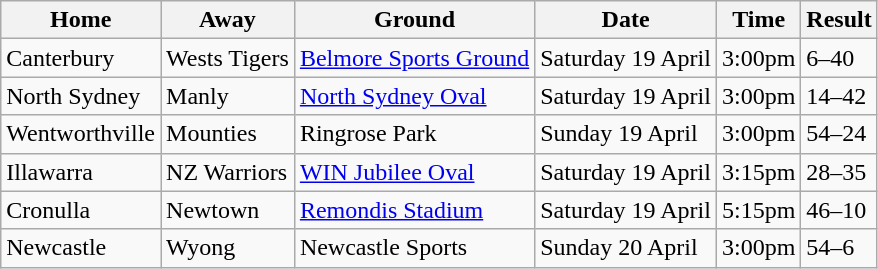<table class="wikitable">
<tr>
<th>Home</th>
<th>Away</th>
<th>Ground</th>
<th>Date</th>
<th>Time</th>
<th>Result</th>
</tr>
<tr>
<td>Canterbury</td>
<td>Wests Tigers</td>
<td><a href='#'>Belmore Sports Ground</a></td>
<td>Saturday 19 April</td>
<td>3:00pm</td>
<td>6–40</td>
</tr>
<tr>
<td>North Sydney</td>
<td>Manly</td>
<td><a href='#'>North Sydney Oval</a></td>
<td>Saturday 19 April</td>
<td>3:00pm</td>
<td>14–42</td>
</tr>
<tr>
<td>Wentworthville</td>
<td>Mounties</td>
<td>Ringrose Park</td>
<td>Sunday 19 April</td>
<td>3:00pm</td>
<td>54–24</td>
</tr>
<tr>
<td>Illawarra</td>
<td>NZ Warriors</td>
<td><a href='#'>WIN Jubilee Oval</a></td>
<td>Saturday 19 April</td>
<td>3:15pm</td>
<td>28–35</td>
</tr>
<tr>
<td>Cronulla</td>
<td>Newtown</td>
<td><a href='#'>Remondis Stadium</a></td>
<td>Saturday 19 April</td>
<td>5:15pm</td>
<td>46–10</td>
</tr>
<tr>
<td>Newcastle</td>
<td>Wyong</td>
<td>Newcastle Sports</td>
<td>Sunday 20 April</td>
<td>3:00pm</td>
<td>54–6</td>
</tr>
</table>
